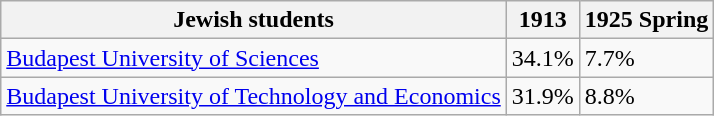<table class="wikitable">
<tr>
<th>Jewish students</th>
<th>1913</th>
<th>1925 Spring</th>
</tr>
<tr>
<td><a href='#'>Budapest University of Sciences</a></td>
<td>34.1%</td>
<td>7.7%</td>
</tr>
<tr>
<td><a href='#'>Budapest University of Technology and Economics</a></td>
<td>31.9%</td>
<td>8.8%</td>
</tr>
</table>
